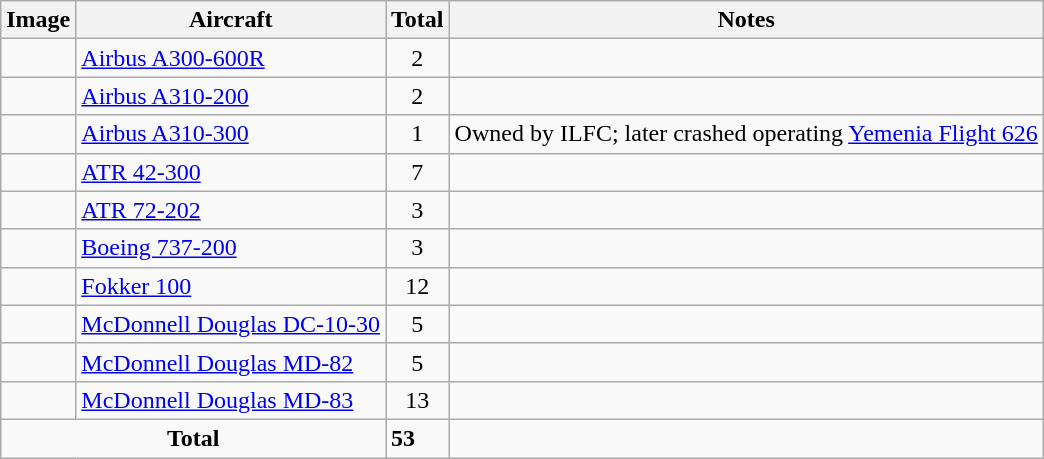<table class="wikitable" border="1">
<tr>
<th>Image</th>
<th>Aircraft</th>
<th>Total</th>
<th>Notes</th>
</tr>
<tr>
<td></td>
<td><a href='#'>Airbus A300-600R</a></td>
<td align="center">2</td>
<td></td>
</tr>
<tr>
<td></td>
<td><a href='#'>Airbus A310-200</a></td>
<td align="center">2</td>
<td></td>
</tr>
<tr>
<td></td>
<td><a href='#'>Airbus A310-300</a></td>
<td align="center">1</td>
<td>Owned by ILFC; later crashed operating <a href='#'>Yemenia Flight 626</a></td>
</tr>
<tr>
<td></td>
<td><a href='#'>ATR 42-300</a></td>
<td align="center">7</td>
<td></td>
</tr>
<tr>
<td></td>
<td><a href='#'>ATR 72-202</a></td>
<td align="center">3</td>
<td></td>
</tr>
<tr>
<td></td>
<td><a href='#'>Boeing 737-200</a></td>
<td align="center">3</td>
<td></td>
</tr>
<tr>
<td></td>
<td><a href='#'>Fokker 100</a></td>
<td align="center">12</td>
<td></td>
</tr>
<tr>
<td></td>
<td><a href='#'>McDonnell Douglas DC-10-30</a></td>
<td align="center">5</td>
<td></td>
</tr>
<tr>
<td></td>
<td><a href='#'>McDonnell Douglas MD-82</a></td>
<td align="center">5</td>
<td></td>
</tr>
<tr>
<td></td>
<td><a href='#'>McDonnell Douglas MD-83</a></td>
<td align="center">13</td>
<td></td>
</tr>
<tr>
<td colspan="2" align="center"><strong>Total</strong></td>
<td><strong>53</strong></td>
<td></td>
</tr>
</table>
